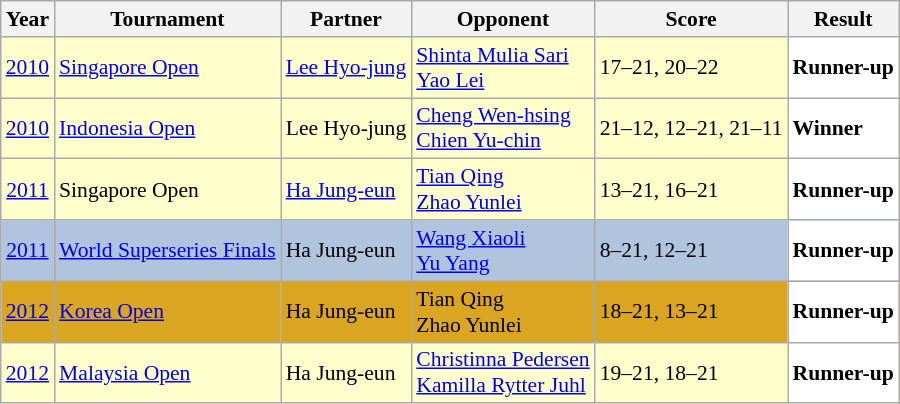<table class="sortable wikitable" style="font-size: 90%;">
<tr>
<th>Year</th>
<th>Tournament</th>
<th>Partner</th>
<th>Opponent</th>
<th>Score</th>
<th>Result</th>
</tr>
<tr style="background:#FFFFCC">
<td align="center"><a href='#'>2010</a></td>
<td align="left"><a href='#'>Singapore Open</a></td>
<td align="left"> <a href='#'>Lee Hyo-jung</a></td>
<td align="left"> <a href='#'>Shinta Mulia Sari</a><br> <a href='#'>Yao Lei</a></td>
<td align="left">17–21, 20–22</td>
<td style="text-align:left; background:white"> <strong>Runner-up</strong></td>
</tr>
<tr style="background:#FFFFCC">
<td align="center"><a href='#'>2010</a></td>
<td align="left"><a href='#'>Indonesia Open</a></td>
<td align="left"> Lee Hyo-jung</td>
<td align="left"> <a href='#'>Cheng Wen-hsing</a><br> <a href='#'>Chien Yu-chin</a></td>
<td align="left">21–12, 12–21, 21–11</td>
<td style="text-align:left; background:white"> <strong>Winner</strong></td>
</tr>
<tr style="background:#FFFFCC">
<td align="center"><a href='#'>2011</a></td>
<td align="left">Singapore Open</td>
<td align="left"> <a href='#'>Ha Jung-eun</a></td>
<td align="left"> <a href='#'>Tian Qing</a><br> <a href='#'>Zhao Yunlei</a></td>
<td align="left">13–21, 16–21</td>
<td style="text-align:left; background:white"> <strong>Runner-up</strong></td>
</tr>
<tr style="background:#B0C4DE">
<td align="center"><a href='#'>2011</a></td>
<td align="left"><a href='#'>World Superseries Finals</a></td>
<td align="left"> Ha Jung-eun</td>
<td align="left"> <a href='#'>Wang Xiaoli</a><br> <a href='#'>Yu Yang</a></td>
<td align="left">8–21, 12–21</td>
<td style="text-align:left; background:white"> <strong>Runner-up</strong></td>
</tr>
<tr style="background:#DAA520">
<td align="center"><a href='#'>2012</a></td>
<td align="left"><a href='#'>Korea Open</a></td>
<td align="left"> Ha Jung-eun</td>
<td align="left"> Tian Qing<br> Zhao Yunlei</td>
<td align="left">18–21, 13–21</td>
<td style="text-align:left; background:white"> <strong>Runner-up</strong></td>
</tr>
<tr style="background:#FFFFCC">
<td align="center"><a href='#'>2012</a></td>
<td align="left"><a href='#'>Malaysia Open</a></td>
<td align="left"> Ha Jung-eun</td>
<td align="left"> <a href='#'>Christinna Pedersen</a><br> <a href='#'>Kamilla Rytter Juhl</a></td>
<td align="left">19–21, 18–21</td>
<td style="text-align:left; background:white"> <strong>Runner-up</strong></td>
</tr>
</table>
